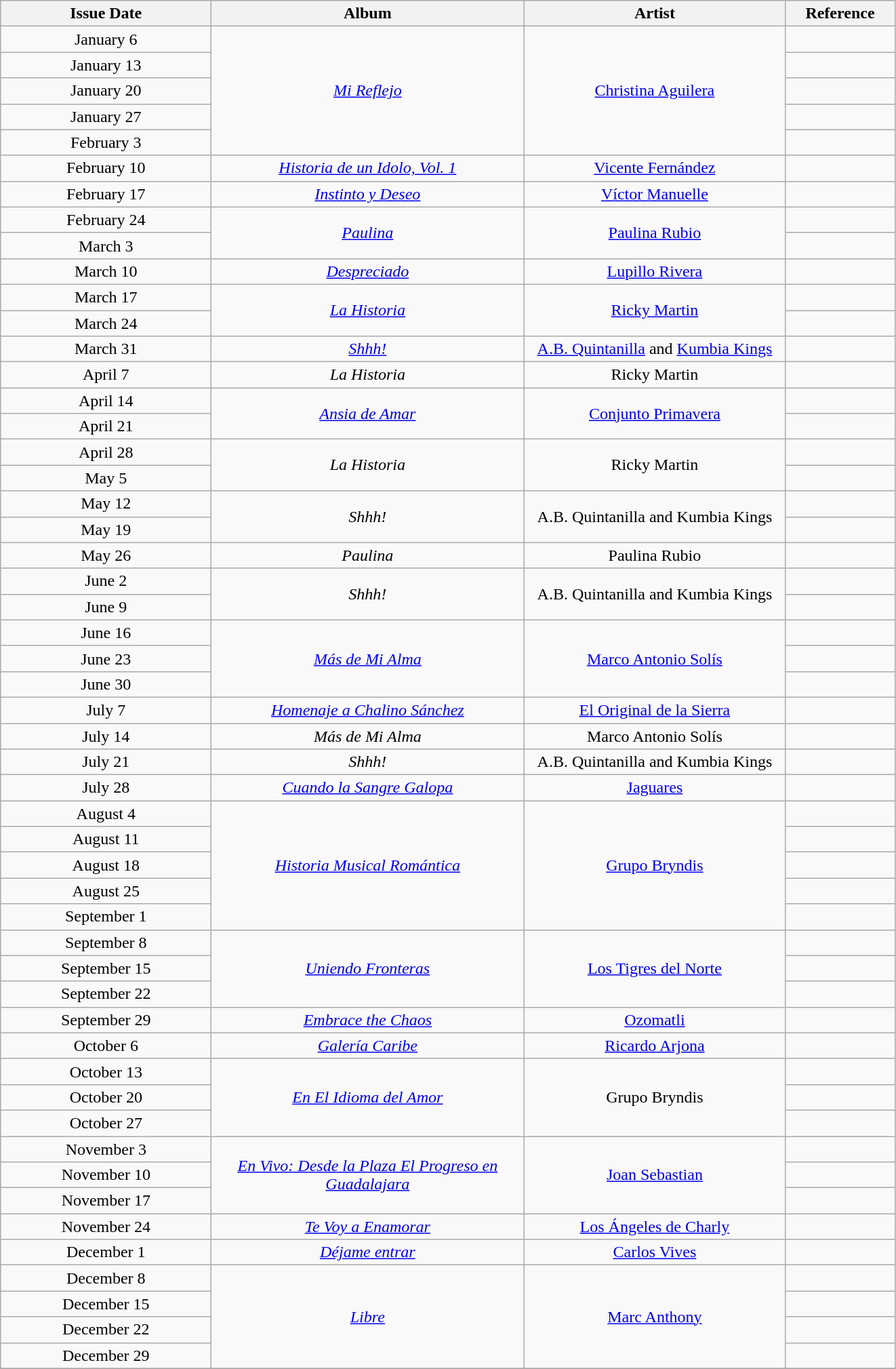<table class="wikitable" style="text-align: center">
<tr>
<th width="200"><strong>Issue Date</strong></th>
<th width="300"><strong>Album</strong></th>
<th width="250"><strong>Artist</strong></th>
<th width="100" class="unsortable"><strong>Reference</strong></th>
</tr>
<tr>
<td>January 6</td>
<td rowspan="5"><em><a href='#'>Mi Reflejo</a></em></td>
<td rowspan="5"><a href='#'>Christina Aguilera</a></td>
<td></td>
</tr>
<tr>
<td>January 13</td>
<td></td>
</tr>
<tr>
<td>January 20</td>
<td></td>
</tr>
<tr>
<td>January 27</td>
<td></td>
</tr>
<tr>
<td>February 3</td>
<td></td>
</tr>
<tr>
<td>February 10</td>
<td><em><a href='#'>Historia de un Idolo, Vol. 1</a></em></td>
<td><a href='#'>Vicente Fernández</a></td>
<td></td>
</tr>
<tr>
<td>February 17</td>
<td><em><a href='#'>Instinto y Deseo</a></em></td>
<td><a href='#'>Víctor Manuelle</a></td>
<td></td>
</tr>
<tr>
<td>February 24</td>
<td rowspan="2"><em><a href='#'>Paulina</a></em></td>
<td rowspan="2"><a href='#'>Paulina Rubio</a></td>
<td></td>
</tr>
<tr>
<td>March 3</td>
<td></td>
</tr>
<tr>
<td>March 10</td>
<td><em><a href='#'>Despreciado</a></em></td>
<td><a href='#'>Lupillo Rivera</a></td>
<td></td>
</tr>
<tr>
<td>March 17</td>
<td rowspan="2"><em><a href='#'>La Historia</a></em></td>
<td rowspan="2"><a href='#'>Ricky Martin</a></td>
<td></td>
</tr>
<tr>
<td>March 24</td>
<td></td>
</tr>
<tr>
<td>March 31</td>
<td><em><a href='#'>Shhh!</a></em></td>
<td><a href='#'>A.B. Quintanilla</a> and <a href='#'>Kumbia Kings</a></td>
<td></td>
</tr>
<tr>
<td>April 7</td>
<td><em>La Historia</em></td>
<td>Ricky Martin</td>
<td></td>
</tr>
<tr>
<td>April 14</td>
<td rowspan="2"><em><a href='#'>Ansia de Amar</a></em></td>
<td rowspan="2"><a href='#'>Conjunto Primavera</a></td>
<td></td>
</tr>
<tr>
<td>April 21</td>
<td></td>
</tr>
<tr>
<td>April 28</td>
<td rowspan="2"><em>La Historia</em></td>
<td rowspan="2">Ricky Martin</td>
<td></td>
</tr>
<tr>
<td>May 5</td>
<td></td>
</tr>
<tr>
<td>May 12</td>
<td rowspan="2"><em>Shhh!</em></td>
<td rowspan="2">A.B. Quintanilla and Kumbia Kings</td>
<td></td>
</tr>
<tr>
<td>May 19</td>
<td></td>
</tr>
<tr>
<td>May 26</td>
<td><em>Paulina</em></td>
<td>Paulina Rubio</td>
<td></td>
</tr>
<tr>
<td>June 2</td>
<td rowspan="2"><em>Shhh!</em></td>
<td rowspan="2">A.B. Quintanilla and Kumbia Kings</td>
<td></td>
</tr>
<tr>
<td>June 9</td>
<td></td>
</tr>
<tr>
<td>June 16</td>
<td rowspan="3"><em><a href='#'>Más de Mi Alma</a></em></td>
<td rowspan="3"><a href='#'>Marco Antonio Solís</a></td>
<td></td>
</tr>
<tr>
<td>June 23</td>
<td></td>
</tr>
<tr>
<td>June 30</td>
<td></td>
</tr>
<tr>
<td>July 7</td>
<td><em><a href='#'>Homenaje a Chalino Sánchez</a></em></td>
<td><a href='#'>El Original de la Sierra</a></td>
<td></td>
</tr>
<tr>
<td>July 14</td>
<td><em>Más de Mi Alma</em></td>
<td>Marco Antonio Solís</td>
<td></td>
</tr>
<tr>
<td>July 21</td>
<td><em>Shhh!</em></td>
<td>A.B. Quintanilla and Kumbia Kings</td>
<td></td>
</tr>
<tr>
<td>July 28</td>
<td><em><a href='#'>Cuando la Sangre Galopa</a></em></td>
<td><a href='#'>Jaguares</a></td>
<td></td>
</tr>
<tr>
<td>August 4</td>
<td rowspan="5"><em><a href='#'>Historia Musical Romántica</a></em></td>
<td rowspan="5"><a href='#'>Grupo Bryndis</a></td>
<td></td>
</tr>
<tr>
<td>August 11</td>
<td></td>
</tr>
<tr>
<td>August 18</td>
<td></td>
</tr>
<tr>
<td>August 25</td>
<td></td>
</tr>
<tr>
<td>September 1</td>
<td></td>
</tr>
<tr>
<td>September 8</td>
<td rowspan="3"><em><a href='#'>Uniendo Fronteras</a></em></td>
<td rowspan="3"><a href='#'>Los Tigres del Norte</a></td>
<td></td>
</tr>
<tr>
<td>September 15</td>
<td></td>
</tr>
<tr>
<td>September 22</td>
<td></td>
</tr>
<tr>
<td>September 29</td>
<td><em><a href='#'>Embrace the Chaos</a></em></td>
<td><a href='#'>Ozomatli</a></td>
<td></td>
</tr>
<tr>
<td>October 6</td>
<td><em><a href='#'>Galería Caribe</a></em></td>
<td><a href='#'>Ricardo Arjona</a></td>
<td></td>
</tr>
<tr>
<td>October 13</td>
<td rowspan="3"><em><a href='#'>En El Idioma del Amor</a></em></td>
<td rowspan="3">Grupo Bryndis</td>
<td></td>
</tr>
<tr>
<td>October 20</td>
<td></td>
</tr>
<tr>
<td>October 27</td>
<td></td>
</tr>
<tr>
<td>November 3</td>
<td rowspan="3"><em><a href='#'>En Vivo: Desde la Plaza El Progreso en Guadalajara</a></em></td>
<td rowspan="3"><a href='#'>Joan Sebastian</a></td>
<td></td>
</tr>
<tr>
<td>November 10</td>
<td></td>
</tr>
<tr>
<td>November 17</td>
<td></td>
</tr>
<tr>
<td>November 24</td>
<td><em><a href='#'>Te Voy a Enamorar</a></em></td>
<td><a href='#'>Los Ángeles de Charly</a></td>
<td></td>
</tr>
<tr>
<td>December 1</td>
<td><em><a href='#'>Déjame entrar</a></em></td>
<td><a href='#'>Carlos Vives</a></td>
<td></td>
</tr>
<tr>
<td>December 8</td>
<td rowspan="4"><em><a href='#'>Libre</a></em></td>
<td rowspan="4"><a href='#'>Marc Anthony</a></td>
<td></td>
</tr>
<tr>
<td>December 15</td>
<td></td>
</tr>
<tr>
<td>December 22</td>
<td></td>
</tr>
<tr>
<td>December 29</td>
<td></td>
</tr>
<tr>
</tr>
</table>
